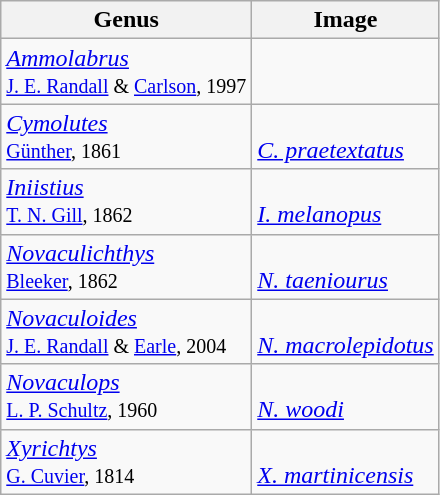<table class="wikitable">
<tr>
<th>Genus</th>
<th>Image</th>
</tr>
<tr>
<td><em><a href='#'>Ammolabrus</a></em><br><small><a href='#'>J. E. Randall</a> & <a href='#'>Carlson</a>, 1997</small></td>
<td></td>
</tr>
<tr>
<td><em><a href='#'>Cymolutes</a></em><br><small><a href='#'>Günther</a>, 1861</small></td>
<td><br><em><a href='#'>C. praetextatus</a></em></td>
</tr>
<tr>
<td><em><a href='#'>Iniistius</a></em><br><small><a href='#'>T. N. Gill</a>, 1862</small></td>
<td><br><em><a href='#'>I. melanopus</a></em></td>
</tr>
<tr>
<td><em><a href='#'>Novaculichthys</a></em><br><small><a href='#'>Bleeker</a>, 1862</small></td>
<td><br><em><a href='#'>N. taeniourus</a></em></td>
</tr>
<tr>
<td><em><a href='#'>Novaculoides</a></em><br><small><a href='#'>J. E. Randall</a> & <a href='#'>Earle</a>, 2004</small></td>
<td><br><em><a href='#'>N. macrolepidotus</a></em></td>
</tr>
<tr>
<td><em><a href='#'>Novaculops</a></em><br><small><a href='#'>L. P. Schultz</a>, 1960</small></td>
<td><br><em><a href='#'>N. woodi</a></em></td>
</tr>
<tr>
<td><em><a href='#'>Xyrichtys</a></em><br><small><a href='#'>G. Cuvier</a>, 1814</small></td>
<td><br><em><a href='#'>X. martinicensis</a></em></td>
</tr>
</table>
